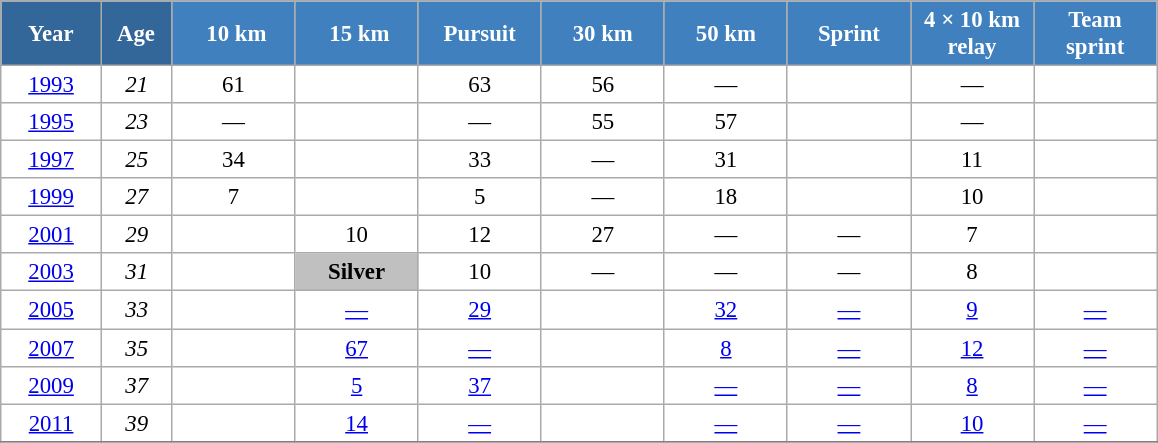<table class="wikitable" style="font-size:95%; text-align:center; border:grey solid 1px; border-collapse:collapse; background:#ffffff;">
<tr>
<th style="background-color:#369; color:white; width:60px;"> Year </th>
<th style="background-color:#369; color:white; width:40px;"> Age </th>
<th style="background-color:#4180be; color:white; width:75px;"> 10 km</th>
<th style="background-color:#4180be; color:white; width:75px;"> 15 km</th>
<th style="background-color:#4180be; color:white; width:75px;"> Pursuit </th>
<th style="background-color:#4180be; color:white; width:75px;"> 30 km </th>
<th style="background-color:#4180be; color:white; width:75px;"> 50 km </th>
<th style="background-color:#4180be; color:white; width:75px;"> Sprint </th>
<th style="background-color:#4180be; color:white; width:75px;"> 4 × 10 km <br> relay </th>
<th style="background-color:#4180be; color:white; width:75px;"> Team <br> sprint </th>
</tr>
<tr>
<td><a href='#'>1993</a></td>
<td><em>21</em></td>
<td>61</td>
<td></td>
<td>63</td>
<td>56</td>
<td>—</td>
<td></td>
<td>—</td>
<td></td>
</tr>
<tr>
<td><a href='#'>1995</a></td>
<td><em>23</em></td>
<td>—</td>
<td></td>
<td>—</td>
<td>55</td>
<td>57</td>
<td></td>
<td>—</td>
<td></td>
</tr>
<tr>
<td><a href='#'>1997</a></td>
<td><em>25</em></td>
<td>34</td>
<td></td>
<td>33</td>
<td>—</td>
<td>31</td>
<td></td>
<td>11</td>
<td></td>
</tr>
<tr>
<td><a href='#'>1999</a></td>
<td><em>27</em></td>
<td>7</td>
<td></td>
<td>5</td>
<td>—</td>
<td>18</td>
<td></td>
<td>10</td>
<td></td>
</tr>
<tr>
<td><a href='#'>2001</a></td>
<td><em>29</em></td>
<td></td>
<td>10</td>
<td>12</td>
<td>27</td>
<td>—</td>
<td>—</td>
<td>7</td>
<td></td>
</tr>
<tr>
<td><a href='#'>2003</a></td>
<td><em>31</em></td>
<td></td>
<td style="background:silver;"><strong>Silver</strong></td>
<td>10</td>
<td>—</td>
<td>—</td>
<td>—</td>
<td>8</td>
<td></td>
</tr>
<tr>
<td><a href='#'>2005</a></td>
<td><em>33</em></td>
<td></td>
<td><a href='#'>—</a></td>
<td><a href='#'>29</a></td>
<td></td>
<td><a href='#'>32</a></td>
<td><a href='#'>—</a></td>
<td><a href='#'>9</a></td>
<td><a href='#'>—</a></td>
</tr>
<tr>
<td><a href='#'>2007</a></td>
<td><em>35</em></td>
<td></td>
<td><a href='#'>67</a></td>
<td><a href='#'>—</a></td>
<td></td>
<td><a href='#'>8</a></td>
<td><a href='#'>—</a></td>
<td><a href='#'>12</a></td>
<td><a href='#'>—</a></td>
</tr>
<tr>
<td><a href='#'>2009</a></td>
<td><em>37</em></td>
<td></td>
<td><a href='#'>5</a></td>
<td><a href='#'>37</a></td>
<td></td>
<td><a href='#'>—</a></td>
<td><a href='#'>—</a></td>
<td><a href='#'>8</a></td>
<td><a href='#'>—</a></td>
</tr>
<tr>
<td><a href='#'>2011</a></td>
<td><em>39</em></td>
<td></td>
<td><a href='#'>14</a></td>
<td><a href='#'>—</a></td>
<td></td>
<td><a href='#'>—</a></td>
<td><a href='#'>—</a></td>
<td><a href='#'>10</a></td>
<td><a href='#'>—</a></td>
</tr>
<tr>
</tr>
</table>
